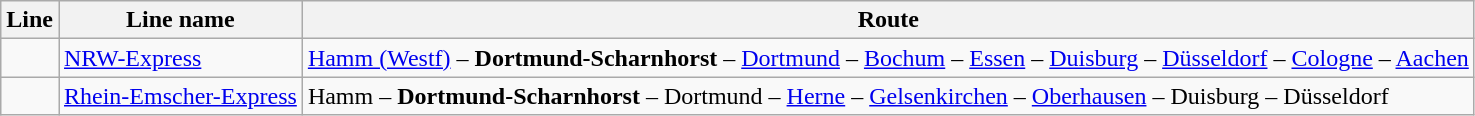<table class="wikitable">
<tr class="hintergrundfarbe5">
<th>Line</th>
<th>Line name</th>
<th>Route</th>
</tr>
<tr>
<td></td>
<td><a href='#'>NRW-Express</a></td>
<td><a href='#'>Hamm (Westf)</a> – <strong>Dortmund-Scharnhorst</strong> – <a href='#'>Dortmund</a> – <a href='#'>Bochum</a> – <a href='#'>Essen</a> – <a href='#'>Duisburg</a> – <a href='#'>Düsseldorf</a> – <a href='#'>Cologne</a> – <a href='#'>Aachen</a></td>
</tr>
<tr>
<td></td>
<td><a href='#'>Rhein-Emscher-Express</a></td>
<td>Hamm – <strong>Dortmund-Scharnhorst</strong> – Dortmund – <a href='#'>Herne</a> – <a href='#'>Gelsenkirchen</a> – <a href='#'>Oberhausen</a> – Duisburg – Düsseldorf</td>
</tr>
</table>
